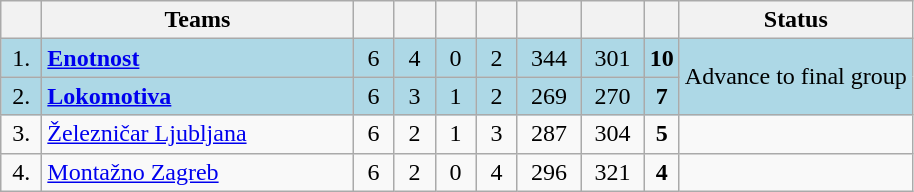<table class="wikitable" style="text-align: center;">
<tr>
<th width="20"></th>
<th width="200">Teams</th>
<th width="20"></th>
<th width="20"></th>
<th width="20"></th>
<th width="20"></th>
<th width="35"></th>
<th width="35"></th>
<th></th>
<th>Status</th>
</tr>
<tr bgcolor="lightblue">
<td>1.</td>
<td style="text-align:left;"><a href='#'><strong>Enotnost</strong></a></td>
<td>6</td>
<td>4</td>
<td>0</td>
<td>2</td>
<td>344</td>
<td>301</td>
<td><strong>10</strong></td>
<td rowspan="2">Advance to final group</td>
</tr>
<tr bgcolor="lightblue">
<td>2.</td>
<td style="text-align:left;"><a href='#'><strong>Lokomotiva</strong></a></td>
<td>6</td>
<td>3</td>
<td>1</td>
<td>2</td>
<td>269</td>
<td>270</td>
<td><strong>7</strong></td>
</tr>
<tr align="center">
<td>3.</td>
<td style="text-align:left;"><a href='#'>Železničar Ljubljana</a></td>
<td>6</td>
<td>2</td>
<td>1</td>
<td>3</td>
<td>287</td>
<td>304</td>
<td><strong>5</strong></td>
<td></td>
</tr>
<tr align="center">
<td>4.</td>
<td style="text-align:left;"><a href='#'>Montažno Zagreb</a></td>
<td>6</td>
<td>2</td>
<td>0</td>
<td>4</td>
<td>296</td>
<td>321</td>
<td><strong>4</strong></td>
<td></td>
</tr>
</table>
